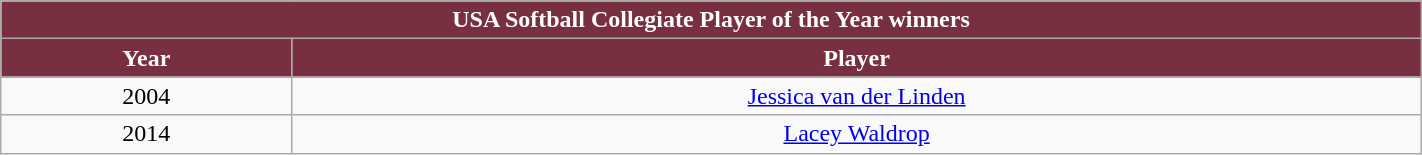<table class="wikitable" style="width:75%;" style="border-collapse: collapse;">
<tr>
<td colspan="5" style= "background:#782F40; color:white; text-align:center;"><strong>USA Softball Collegiate Player of the Year winners</strong></td>
</tr>
<tr>
<th style="background:#782F40; color:white;">Year</th>
<th style="background:#782F40; color:white;">Player</th>
</tr>
<tr style="text-align:center;">
<td>2004</td>
<td><a href='#'>Jessica van der Linden</a></td>
</tr>
<tr style="text-align:center;">
<td>2014</td>
<td><a href='#'>Lacey Waldrop</a></td>
</tr>
</table>
